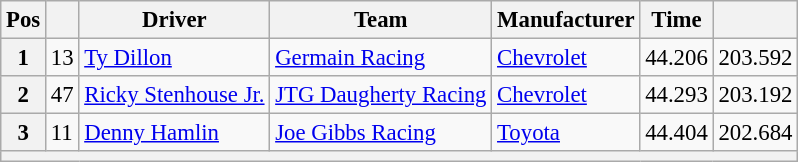<table class="wikitable" style="font-size:95%">
<tr>
<th>Pos</th>
<th></th>
<th>Driver</th>
<th>Team</th>
<th>Manufacturer</th>
<th>Time</th>
<th></th>
</tr>
<tr>
<th>1</th>
<td>13</td>
<td><a href='#'>Ty Dillon</a></td>
<td><a href='#'>Germain Racing</a></td>
<td><a href='#'>Chevrolet</a></td>
<td>44.206</td>
<td>203.592</td>
</tr>
<tr>
<th>2</th>
<td>47</td>
<td><a href='#'>Ricky Stenhouse Jr.</a></td>
<td><a href='#'>JTG Daugherty Racing</a></td>
<td><a href='#'>Chevrolet</a></td>
<td>44.293</td>
<td>203.192</td>
</tr>
<tr>
<th>3</th>
<td>11</td>
<td><a href='#'>Denny Hamlin</a></td>
<td><a href='#'>Joe Gibbs Racing</a></td>
<td><a href='#'>Toyota</a></td>
<td>44.404</td>
<td>202.684</td>
</tr>
<tr>
<th colspan="7"></th>
</tr>
</table>
